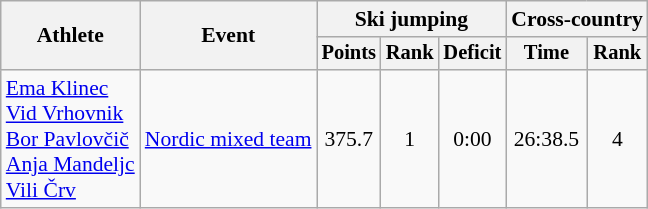<table class="wikitable" style="font-size:90%">
<tr>
<th rowspan="2">Athlete</th>
<th rowspan="2">Event</th>
<th colspan="3">Ski jumping</th>
<th colspan="2">Cross-country</th>
</tr>
<tr style="font-size:95%">
<th>Points</th>
<th>Rank</th>
<th>Deficit</th>
<th>Time</th>
<th>Rank</th>
</tr>
<tr align=center>
<td align=left><a href='#'>Ema Klinec</a><br><a href='#'>Vid Vrhovnik</a><br><a href='#'>Bor Pavlovčič</a><br><a href='#'>Anja Mandeljc</a><br><a href='#'>Vili Črv</a></td>
<td align=left><a href='#'>Nordic mixed team</a></td>
<td>375.7</td>
<td>1</td>
<td>0:00</td>
<td>26:38.5</td>
<td>4</td>
</tr>
</table>
